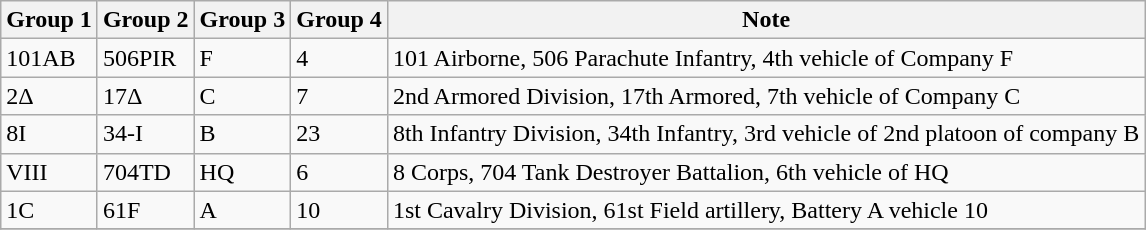<table class="wikitable" style="centre">
<tr>
<th>Group 1</th>
<th>Group 2</th>
<th>Group 3</th>
<th>Group 4</th>
<th>Note</th>
</tr>
<tr>
<td>101AB</td>
<td>506PIR</td>
<td>F</td>
<td>4</td>
<td>101 Airborne, 506 Parachute Infantry, 4th vehicle of Company F</td>
</tr>
<tr>
<td>2Δ</td>
<td>17Δ</td>
<td>C</td>
<td>7</td>
<td>2nd Armored Division, 17th Armored, 7th vehicle of Company C</td>
</tr>
<tr>
<td>8I</td>
<td>34-I</td>
<td>B</td>
<td>23</td>
<td>8th Infantry Division, 34th Infantry, 3rd vehicle of 2nd platoon of company B</td>
</tr>
<tr>
<td>VIII</td>
<td>704TD</td>
<td>HQ</td>
<td>6</td>
<td>8 Corps, 704 Tank Destroyer Battalion, 6th vehicle of HQ</td>
</tr>
<tr>
<td>1C</td>
<td>61F</td>
<td>A</td>
<td>10</td>
<td>1st Cavalry Division, 61st Field artillery, Battery A vehicle 10</td>
</tr>
<tr>
</tr>
</table>
